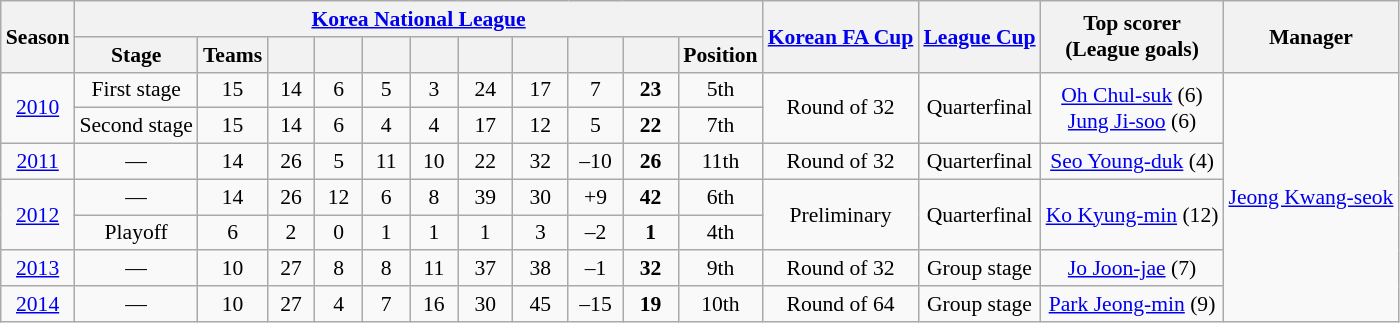<table class="wikitable" style="text-align:center; font-size:90%;">
<tr>
<th rowspan=2>Season</th>
<th colspan=11><a href='#'>Korea National League</a></th>
<th rowspan=2><a href='#'>Korean FA Cup</a></th>
<th rowspan=2><a href='#'>League Cup</a></th>
<th rowspan=2>Top scorer <br> (League goals)</th>
<th rowspan=2>Manager</th>
</tr>
<tr>
<th>Stage</th>
<th>Teams</th>
<th width=25></th>
<th width=25></th>
<th width=25></th>
<th width=25></th>
<th width=30></th>
<th width=30></th>
<th width=30></th>
<th width=30></th>
<th>Position</th>
</tr>
<tr>
<td rowspan=2><a href='#'>2010</a></td>
<td>First stage</td>
<td>15</td>
<td>14</td>
<td>6</td>
<td>5</td>
<td>3</td>
<td>24</td>
<td>17</td>
<td>7</td>
<td><strong>23</strong></td>
<td>5th</td>
<td rowspan=2>Round of 32</td>
<td rowspan=2>Quarterfinal</td>
<td rowspan=2> <a href='#'>Oh Chul-suk</a> (6)<br> <a href='#'>Jung Ji-soo</a> (6)</td>
<td rowspan=7> <a href='#'>Jeong Kwang-seok</a></td>
</tr>
<tr>
<td>Second stage</td>
<td>15</td>
<td>14</td>
<td>6</td>
<td>4</td>
<td>4</td>
<td>17</td>
<td>12</td>
<td>5</td>
<td><strong>22</strong></td>
<td>7th</td>
</tr>
<tr>
<td><a href='#'>2011</a></td>
<td>—</td>
<td>14</td>
<td>26</td>
<td>5</td>
<td>11</td>
<td>10</td>
<td>22</td>
<td>32</td>
<td>–10</td>
<td><strong>26</strong></td>
<td>11th</td>
<td>Round of 32</td>
<td>Quarterfinal</td>
<td> <a href='#'>Seo Young-duk</a> (4)</td>
</tr>
<tr>
<td rowspan=2><a href='#'>2012</a></td>
<td>—</td>
<td>14</td>
<td>26</td>
<td>12</td>
<td>6</td>
<td>8</td>
<td>39</td>
<td>30</td>
<td>+9</td>
<td><strong>42</strong></td>
<td>6th</td>
<td rowspan=2>Preliminary</td>
<td rowspan=2>Quarterfinal</td>
<td rowspan=2> <a href='#'>Ko Kyung-min</a> (12)</td>
</tr>
<tr>
<td>Playoff</td>
<td>6</td>
<td>2</td>
<td>0</td>
<td>1</td>
<td>1</td>
<td>1</td>
<td>3</td>
<td>–2</td>
<td><strong>1</strong></td>
<td>4th</td>
</tr>
<tr>
<td><a href='#'>2013</a></td>
<td>—</td>
<td>10</td>
<td>27</td>
<td>8</td>
<td>8</td>
<td>11</td>
<td>37</td>
<td>38</td>
<td>–1</td>
<td><strong>32</strong></td>
<td>9th</td>
<td>Round of 32</td>
<td>Group stage</td>
<td> <a href='#'>Jo Joon-jae</a> (7)</td>
</tr>
<tr>
<td><a href='#'>2014</a></td>
<td>—</td>
<td>10</td>
<td>27</td>
<td>4</td>
<td>7</td>
<td>16</td>
<td>30</td>
<td>45</td>
<td>–15</td>
<td><strong>19</strong></td>
<td>10th</td>
<td>Round of 64</td>
<td>Group stage</td>
<td> <a href='#'>Park Jeong-min</a> (9)</td>
</tr>
</table>
